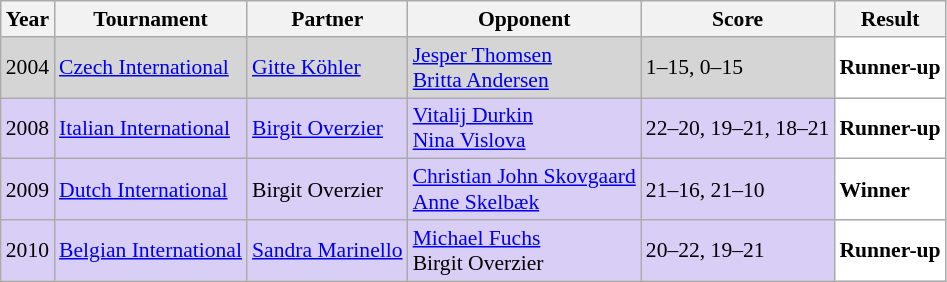<table class="sortable wikitable" style="font-size: 90%;">
<tr>
<th>Year</th>
<th>Tournament</th>
<th>Partner</th>
<th>Opponent</th>
<th>Score</th>
<th>Result</th>
</tr>
<tr style="background:#D5D5D5">
<td align="center">2004</td>
<td align="left"><a href='#'>Czech International</a></td>
<td align="left"> <a href='#'>Gitte Köhler</a></td>
<td align="left"> <a href='#'>Jesper Thomsen</a><br> <a href='#'>Britta Andersen</a></td>
<td align="left">1–15, 0–15</td>
<td style="text-align:left; background:white"> <strong>Runner-up</strong></td>
</tr>
<tr style="background:#D8CEF6">
<td align="center">2008</td>
<td align="left"><a href='#'>Italian International</a></td>
<td align="left"> <a href='#'>Birgit Overzier</a></td>
<td align="left"> <a href='#'>Vitalij Durkin</a><br> <a href='#'>Nina Vislova</a></td>
<td align="left">22–20, 19–21, 18–21</td>
<td style="text-align:left; background:white"> <strong>Runner-up</strong></td>
</tr>
<tr style="background:#D8CEF6">
<td align="center">2009</td>
<td align="left"><a href='#'>Dutch International</a></td>
<td align="left"> Birgit Overzier</td>
<td align="left"> <a href='#'>Christian John Skovgaard</a><br> <a href='#'>Anne Skelbæk</a></td>
<td align="left">21–16, 21–10</td>
<td style="text-align:left; background:white"> <strong>Winner</strong></td>
</tr>
<tr style="background:#D8CEF6">
<td align="center">2010</td>
<td align="left"><a href='#'>Belgian International</a></td>
<td align="left"> <a href='#'>Sandra Marinello</a></td>
<td align="left"> <a href='#'>Michael Fuchs</a><br> Birgit Overzier</td>
<td align="left">20–22, 19–21</td>
<td style="text-align:left; background:white"> <strong>Runner-up</strong></td>
</tr>
</table>
